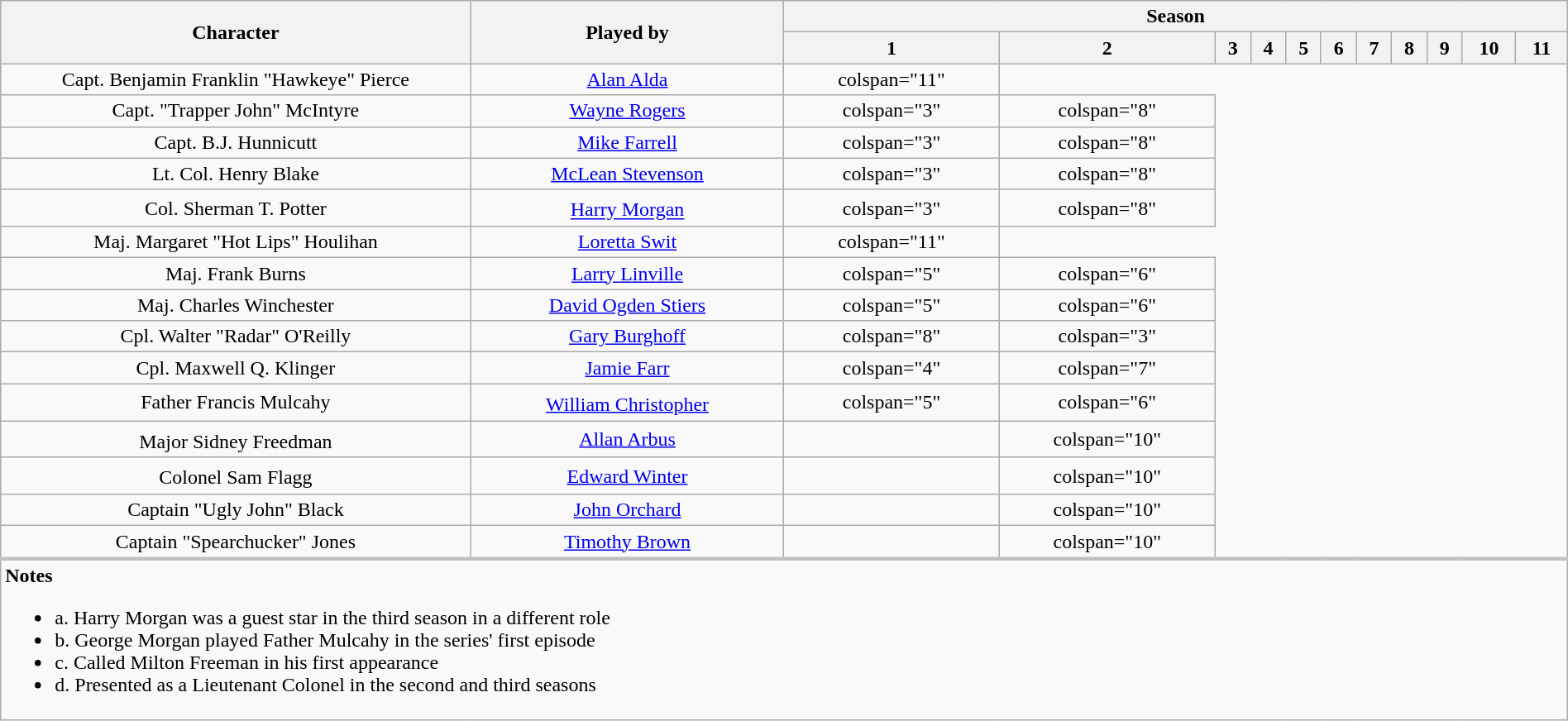<table class="wikitable" width="100%">
<tr>
<th rowspan="2" width="30%">Character</th>
<th rowspan="2" width="20%">Played by</th>
<th colspan="11">Season</th>
</tr>
<tr align="center">
<th>1</th>
<th>2</th>
<th>3</th>
<th>4</th>
<th>5</th>
<th>6</th>
<th>7</th>
<th>8</th>
<th>9</th>
<th>10</th>
<th>11</th>
</tr>
<tr align="center">
<td>Capt. Benjamin Franklin "Hawkeye" Pierce</td>
<td><a href='#'>Alan Alda</a></td>
<td>colspan="11"</td>
</tr>
<tr align="center">
<td>Capt. "Trapper John" McIntyre</td>
<td><a href='#'>Wayne Rogers</a></td>
<td>colspan="3"</td>
<td>colspan="8"</td>
</tr>
<tr align="center">
<td>Capt. B.J. Hunnicutt</td>
<td><a href='#'>Mike Farrell</a></td>
<td>colspan="3"</td>
<td>colspan="8"</td>
</tr>
<tr align="center">
<td>Lt. Col. Henry Blake</td>
<td><a href='#'>McLean Stevenson</a></td>
<td>colspan="3"</td>
<td>colspan="8"</td>
</tr>
<tr align="center">
<td>Col. Sherman T. Potter</td>
<td><a href='#'>Harry Morgan</a><sup></sup></td>
<td>colspan="3"</td>
<td>colspan="8"</td>
</tr>
<tr align="center">
<td>Maj. Margaret "Hot Lips" Houlihan</td>
<td><a href='#'>Loretta Swit</a></td>
<td>colspan="11"</td>
</tr>
<tr align="center">
<td>Maj. Frank Burns</td>
<td><a href='#'>Larry Linville</a></td>
<td>colspan="5"</td>
<td>colspan="6"</td>
</tr>
<tr align="center">
<td>Maj. Charles Winchester</td>
<td><a href='#'>David Ogden Stiers</a></td>
<td>colspan="5"</td>
<td>colspan="6"</td>
</tr>
<tr align="center">
<td>Cpl. Walter "Radar" O'Reilly</td>
<td><a href='#'>Gary Burghoff</a></td>
<td>colspan="8"</td>
<td>colspan="3"</td>
</tr>
<tr align="center">
<td>Cpl. Maxwell Q. Klinger</td>
<td><a href='#'>Jamie Farr</a></td>
<td>colspan="4"</td>
<td>colspan="7"</td>
</tr>
<tr align="center">
<td>Father Francis Mulcahy</td>
<td><a href='#'>William Christopher</a><sup></sup></td>
<td>colspan="5"</td>
<td>colspan="6"</td>
</tr>
<tr align="center">
<td>Major Sidney Freedman<sup></sup></td>
<td><a href='#'>Allan Arbus</a></td>
<td></td>
<td>colspan="10"</td>
</tr>
<tr align="center">
<td>Colonel Sam Flagg<sup></sup></td>
<td><a href='#'>Edward Winter</a></td>
<td></td>
<td>colspan="10"</td>
</tr>
<tr align="center">
<td>Captain "Ugly John" Black</td>
<td><a href='#'>John Orchard</a></td>
<td></td>
<td>colspan="10"</td>
</tr>
<tr align="center">
<td>Captain "Spearchucker" Jones</td>
<td><a href='#'>Timothy Brown</a></td>
<td></td>
<td>colspan="10"</td>
</tr>
<tr style="border-top: 3px solid silver;">
<td colspan="13"><strong>Notes</strong><br><ul><li>a. Harry Morgan was a guest star in the third season in a different role</li><li>b. George Morgan played Father Mulcahy in the series' first episode</li><li>c. Called Milton Freeman in his first appearance</li><li>d. Presented as a Lieutenant Colonel in the second and third seasons</li></ul></td>
</tr>
</table>
